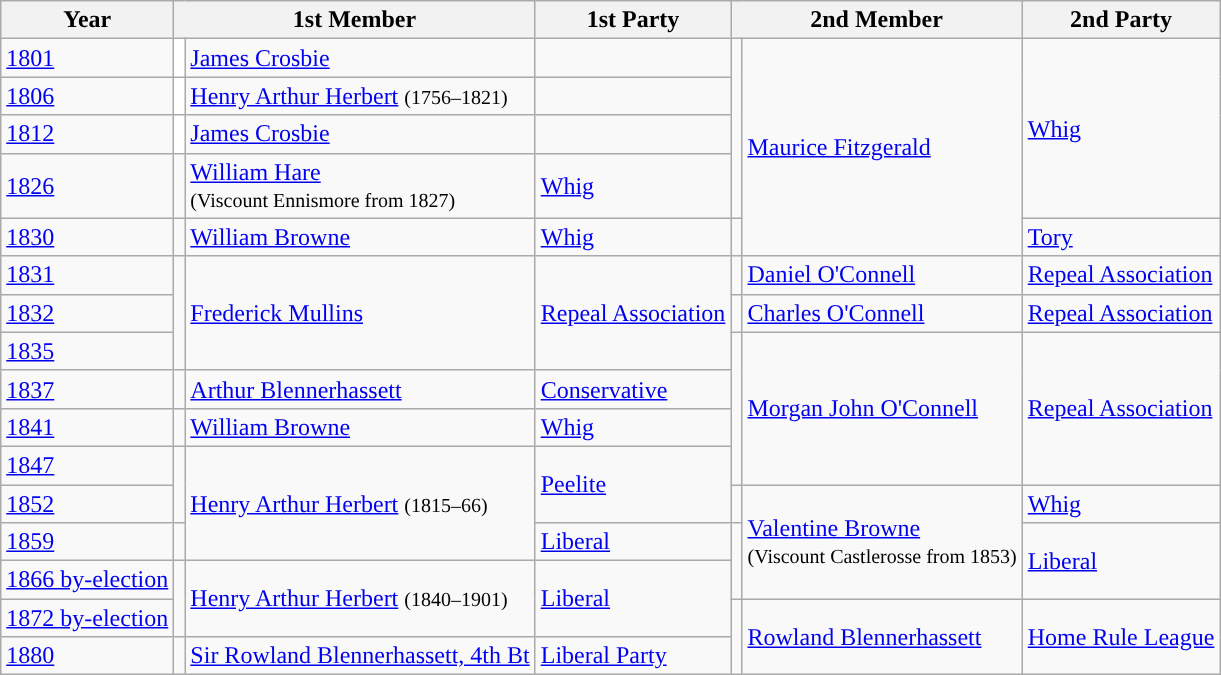<table class="wikitable">
<tr>
<th>Year</th>
<th colspan="2">1st Member</th>
<th>1st Party</th>
<th colspan="2">2nd Member</th>
<th>2nd Party</th>
</tr>
<tr>
<td><a href='#'>1801</a></td>
<td style="color:inherit;background-color: white"></td>
<td><a href='#'>James Crosbie</a></td>
<td></td>
<td rowspan="4" style="color:inherit;background-color: "></td>
<td rowspan="5"><a href='#'>Maurice Fitzgerald</a></td>
<td rowspan="4"><a href='#'>Whig</a></td>
</tr>
<tr>
<td><a href='#'>1806</a></td>
<td style="color:inherit;background-color: white"></td>
<td><a href='#'>Henry Arthur Herbert</a> <small>(1756–1821)</small></td>
<td></td>
</tr>
<tr>
<td><a href='#'>1812</a></td>
<td style="color:inherit;background-color: white"></td>
<td><a href='#'>James Crosbie</a></td>
<td></td>
</tr>
<tr>
<td><a href='#'>1826</a></td>
<td style="color:inherit;background-color: "></td>
<td><a href='#'>William Hare</a><br><small>(Viscount Ennismore from 1827)</small></td>
<td><a href='#'>Whig</a></td>
</tr>
<tr>
<td><a href='#'>1830</a></td>
<td style="color:inherit;background-color: "></td>
<td><a href='#'>William Browne</a></td>
<td><a href='#'>Whig</a></td>
<td style="color:inherit;background-color: "></td>
<td><a href='#'>Tory</a></td>
</tr>
<tr>
<td><a href='#'>1831</a></td>
<td rowspan="3" style="color:inherit;background-color: "></td>
<td rowspan="3"><a href='#'>Frederick Mullins</a></td>
<td rowspan="3"><a href='#'>Repeal Association</a></td>
<td style="color:inherit;background-color: "></td>
<td><a href='#'>Daniel O'Connell</a></td>
<td><a href='#'>Repeal Association</a></td>
</tr>
<tr>
<td><a href='#'>1832</a></td>
<td style="color:inherit;background-color: "></td>
<td><a href='#'>Charles O'Connell</a></td>
<td><a href='#'>Repeal Association</a></td>
</tr>
<tr>
<td><a href='#'>1835</a></td>
<td rowspan="4" style="color:inherit;background-color: "></td>
<td rowspan="4"><a href='#'>Morgan John O'Connell</a></td>
<td rowspan="4"><a href='#'>Repeal Association</a></td>
</tr>
<tr>
<td><a href='#'>1837</a></td>
<td style="color:inherit;background-color: "></td>
<td><a href='#'>Arthur Blennerhassett</a></td>
<td><a href='#'>Conservative</a></td>
</tr>
<tr>
<td><a href='#'>1841</a></td>
<td style="color:inherit;background-color: "></td>
<td><a href='#'>William Browne</a></td>
<td><a href='#'>Whig</a></td>
</tr>
<tr>
<td><a href='#'>1847</a></td>
<td rowspan="2" style="color:inherit;background-color: "></td>
<td rowspan="3"><a href='#'>Henry Arthur Herbert</a> <small>(1815–66)</small></td>
<td rowspan="2"><a href='#'>Peelite</a></td>
</tr>
<tr>
<td><a href='#'>1852</a></td>
<td style="color:inherit;background-color: "></td>
<td rowspan="3"><a href='#'>Valentine Browne</a><br><small>(Viscount Castlerosse from 1853)</small></td>
<td><a href='#'>Whig</a></td>
</tr>
<tr>
<td><a href='#'>1859</a></td>
<td style="color:inherit;background-color: "></td>
<td><a href='#'>Liberal</a></td>
<td rowspan="2" style="color:inherit;background-color: "></td>
<td rowspan="2"><a href='#'>Liberal</a></td>
</tr>
<tr>
<td><a href='#'>1866 by-election</a></td>
<td rowspan="2" style="color:inherit;background-color: "></td>
<td rowspan="2"><a href='#'>Henry Arthur Herbert</a> <small>(1840–1901)</small></td>
<td rowspan="2"><a href='#'>Liberal</a></td>
</tr>
<tr>
<td><a href='#'>1872 by-election</a></td>
<td rowspan="2" style="color:inherit;background-color: "></td>
<td rowspan="2"><a href='#'>Rowland Blennerhassett</a></td>
<td rowspan="2"><a href='#'>Home Rule League</a></td>
</tr>
<tr>
<td><a href='#'>1880</a></td>
<td style="color:inherit;background-color: "></td>
<td><a href='#'>Sir Rowland Blennerhassett, 4th Bt</a></td>
<td><a href='#'>Liberal Party</a></td>
</tr>
</table>
